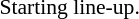<table class="toccolours" style="float: right; width: 200px; margin-left: 1em; margin-bottom: 0.5em;">
<tr>
<td><div><br>










 

 

 

 

 

 
</div></td>
</tr>
<tr>
<td style="font-size:90%">Starting line-up.</td>
</tr>
</table>
